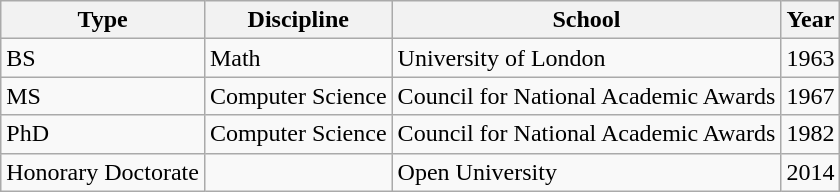<table class="wikitable">
<tr>
<th>Type</th>
<th>Discipline</th>
<th>School</th>
<th>Year</th>
</tr>
<tr>
<td>BS</td>
<td>Math</td>
<td>University of London</td>
<td>1963</td>
</tr>
<tr>
<td>MS</td>
<td>Computer Science</td>
<td>Council for National Academic Awards</td>
<td>1967</td>
</tr>
<tr>
<td>PhD</td>
<td>Computer Science</td>
<td>Council for National Academic Awards</td>
<td>1982</td>
</tr>
<tr>
<td>Honorary Doctorate</td>
<td></td>
<td>Open University</td>
<td>2014</td>
</tr>
</table>
